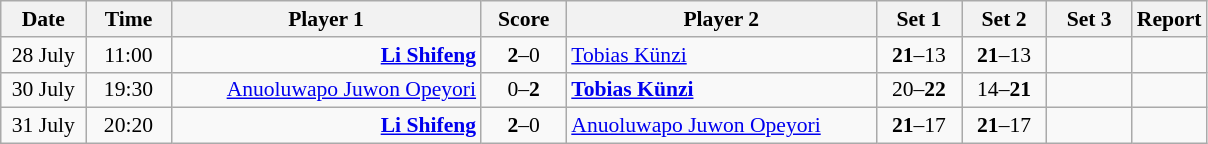<table class="wikitable" style="font-size:90%; text-align:center">
<tr>
<th width="50">Date</th>
<th width="50">Time</th>
<th width="200">Player 1</th>
<th width="50">Score</th>
<th width="200">Player 2</th>
<th width="50">Set 1</th>
<th width="50">Set 2</th>
<th width="50">Set 3</th>
<th>Report</th>
</tr>
<tr>
<td>28 July</td>
<td>11:00</td>
<td align="right"><strong><a href='#'>Li Shifeng</a> </strong></td>
<td><strong>2</strong>–0</td>
<td align="left"> <a href='#'>Tobias Künzi</a></td>
<td><strong>21</strong>–13</td>
<td><strong>21</strong>–13</td>
<td></td>
<td></td>
</tr>
<tr>
<td>30 July</td>
<td>19:30</td>
<td align="right"><a href='#'>Anuoluwapo Juwon Opeyori</a> </td>
<td>0–<strong>2</strong></td>
<td align="left"><strong> <a href='#'>Tobias Künzi</a></strong></td>
<td>20–<strong>22</strong></td>
<td>14–<strong>21</strong></td>
<td></td>
<td></td>
</tr>
<tr>
<td>31 July</td>
<td>20:20</td>
<td align="right"><strong><a href='#'>Li Shifeng</a> </strong></td>
<td><strong>2</strong>–0</td>
<td align="left"> <a href='#'>Anuoluwapo Juwon Opeyori</a></td>
<td><strong>21</strong>–17</td>
<td><strong>21</strong>–17</td>
<td></td>
<td></td>
</tr>
</table>
